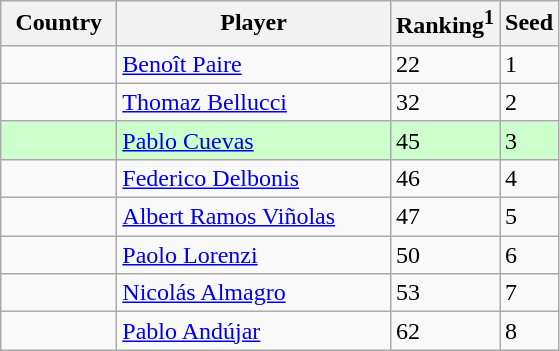<table class="sortable wikitable">
<tr>
<th width="70">Country</th>
<th width="175">Player</th>
<th>Ranking<sup>1</sup></th>
<th>Seed</th>
</tr>
<tr>
<td></td>
<td><a href='#'>Benoît Paire</a></td>
<td>22</td>
<td>1</td>
</tr>
<tr>
<td></td>
<td><a href='#'>Thomaz Bellucci</a></td>
<td>32</td>
<td>2</td>
</tr>
<tr style="background:#cfc;">
<td></td>
<td><a href='#'>Pablo Cuevas</a></td>
<td>45</td>
<td>3</td>
</tr>
<tr>
<td></td>
<td><a href='#'>Federico Delbonis</a></td>
<td>46</td>
<td>4</td>
</tr>
<tr>
<td></td>
<td><a href='#'>Albert Ramos Viñolas</a></td>
<td>47</td>
<td>5</td>
</tr>
<tr>
<td></td>
<td><a href='#'>Paolo Lorenzi</a></td>
<td>50</td>
<td>6</td>
</tr>
<tr>
<td></td>
<td><a href='#'>Nicolás Almagro</a></td>
<td>53</td>
<td>7</td>
</tr>
<tr>
<td></td>
<td><a href='#'>Pablo Andújar</a></td>
<td>62</td>
<td>8</td>
</tr>
</table>
